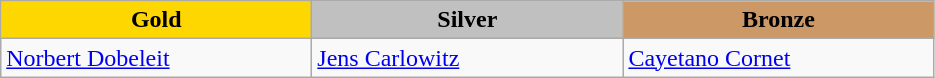<table class="wikitable" style="text-align:left">
<tr align="center">
<td width=200 bgcolor=gold><strong>Gold</strong></td>
<td width=200 bgcolor=silver><strong>Silver</strong></td>
<td width=200 bgcolor=CC9966><strong>Bronze</strong></td>
</tr>
<tr>
<td><a href='#'>Norbert Dobeleit</a><br><em></em></td>
<td><a href='#'>Jens Carlowitz</a><br><em></em></td>
<td><a href='#'>Cayetano Cornet</a><br><em></em></td>
</tr>
</table>
